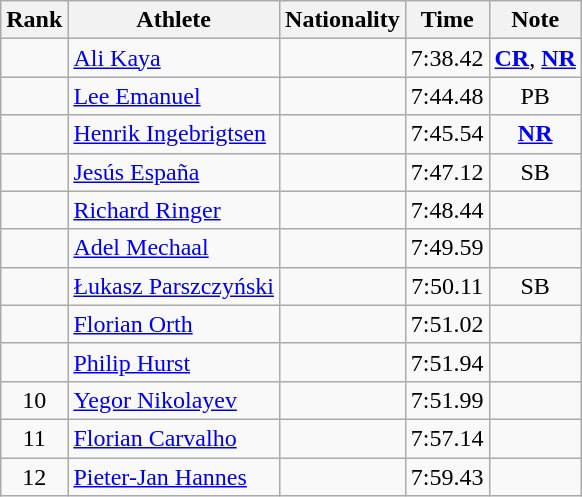<table class="wikitable sortable" style="text-align:center">
<tr>
<th>Rank</th>
<th>Athlete</th>
<th>Nationality</th>
<th>Time</th>
<th>Note</th>
</tr>
<tr>
<td></td>
<td align=left><a href='#'>Ali Kaya</a></td>
<td align=left></td>
<td>7:38.42</td>
<td><strong><a href='#'>CR</a></strong>, <strong><a href='#'>NR</a></strong></td>
</tr>
<tr>
<td></td>
<td align=left><a href='#'>Lee Emanuel</a></td>
<td align=left></td>
<td>7:44.48</td>
<td>PB</td>
</tr>
<tr>
<td></td>
<td align=left><a href='#'>Henrik Ingebrigtsen</a></td>
<td align=left></td>
<td>7:45.54</td>
<td><strong><a href='#'>NR</a></strong></td>
</tr>
<tr>
<td></td>
<td align=left><a href='#'>Jesús España</a></td>
<td align=left></td>
<td>7:47.12</td>
<td>SB</td>
</tr>
<tr>
<td></td>
<td align=left><a href='#'>Richard Ringer</a></td>
<td align=left></td>
<td>7:48.44</td>
<td></td>
</tr>
<tr>
<td></td>
<td align=left><a href='#'>Adel Mechaal</a></td>
<td align=left></td>
<td>7:49.59</td>
<td></td>
</tr>
<tr>
<td></td>
<td align=left><a href='#'>Łukasz Parszczyński</a></td>
<td align=left></td>
<td>7:50.11</td>
<td>SB</td>
</tr>
<tr>
<td></td>
<td align=left><a href='#'>Florian Orth</a></td>
<td align=left></td>
<td>7:51.02</td>
<td></td>
</tr>
<tr>
<td></td>
<td align=left><a href='#'>Philip Hurst</a></td>
<td align=left></td>
<td>7:51.94</td>
<td></td>
</tr>
<tr>
<td>10</td>
<td align=left><a href='#'>Yegor Nikolayev</a></td>
<td align=left></td>
<td>7:51.99</td>
<td></td>
</tr>
<tr>
<td>11</td>
<td align=left><a href='#'>Florian Carvalho</a></td>
<td align=left></td>
<td>7:57.14</td>
<td></td>
</tr>
<tr>
<td>12</td>
<td align=left><a href='#'>Pieter-Jan Hannes</a></td>
<td align=left></td>
<td>7:59.43</td>
<td></td>
</tr>
</table>
